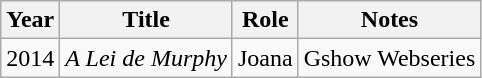<table class="wikitable">
<tr>
<th>Year</th>
<th>Title</th>
<th>Role</th>
<th>Notes</th>
</tr>
<tr>
<td>2014</td>
<td><em>A Lei de Murphy</em></td>
<td>Joana</td>
<td>Gshow Webseries</td>
</tr>
</table>
